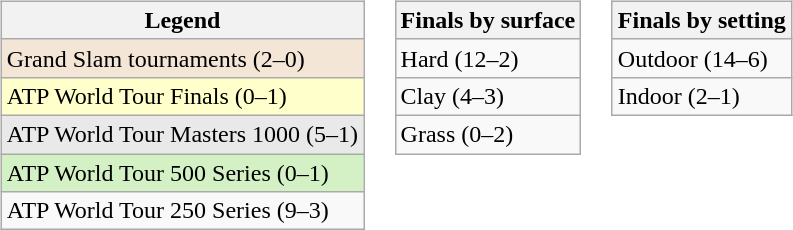<table>
<tr valign="top">
<td><br><table class="wikitable">
<tr>
<th>Legend</th>
</tr>
<tr style="background:#f3e6d7;">
<td>Grand Slam tournaments (2–0)</td>
</tr>
<tr style="background:#ffffcc;">
<td>ATP World Tour Finals (0–1)</td>
</tr>
<tr style="background:#e9e9e9;">
<td>ATP World Tour Masters 1000 (5–1)</td>
</tr>
<tr style="background:#d4f1c5;">
<td>ATP World Tour 500 Series (0–1)</td>
</tr>
<tr>
<td>ATP World Tour 250 Series (9–3)</td>
</tr>
</table>
</td>
<td><br><table class="wikitable">
<tr>
<th>Finals by surface</th>
</tr>
<tr>
<td>Hard (12–2)</td>
</tr>
<tr>
<td>Clay (4–3)</td>
</tr>
<tr>
<td>Grass (0–2)</td>
</tr>
</table>
</td>
<td><br><table class="wikitable">
<tr>
<th>Finals by setting</th>
</tr>
<tr>
<td>Outdoor (14–6)</td>
</tr>
<tr>
<td>Indoor (2–1)</td>
</tr>
</table>
</td>
</tr>
</table>
